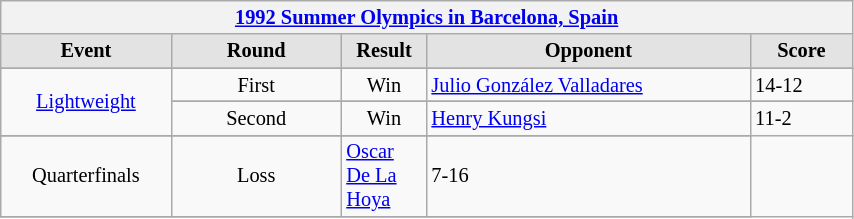<table class="wikitable" style="font-size: 85%; text-align: left; width:45%">
<tr>
<th colspan=5><a href='#'>1992 Summer Olympics in Barcelona, Spain</a></th>
</tr>
<tr>
<th style='border-style: none none solid solid; background: #e3e3e3; width: 20%'><strong>Event</strong></th>
<th style='border-style: none none solid solid; background: #e3e3e3; width: 20%'><strong>Round</strong></th>
<th style='border-style: none none solid solid; background: #e3e3e3; width: 10%'><strong>Result</strong></th>
<th style='border-style: none none solid solid; background: #e3e3e3; width: 38%'><strong>Opponent</strong></th>
<th style='border-style: none none solid solid; background: #e3e3e3; width: 12%'><strong>Score</strong></th>
</tr>
<tr>
</tr>
<tr align=center>
<td rowspan="3" style="text-align:center;"><a href='#'>Lightweight</a></td>
<td align='center'>First</td>
<td>Win</td>
<td align='left'> <a href='#'>Julio González Valladares</a></td>
<td align='left'>14-12</td>
</tr>
<tr>
</tr>
<tr align=center>
<td align='center'>Second</td>
<td>Win</td>
<td align='left'> <a href='#'>Henry Kungsi</a></td>
<td align='left'>11-2</td>
</tr>
<tr>
</tr>
<tr align=center>
<td align='center'>Quarterfinals</td>
<td>Loss</td>
<td align='left'> <a href='#'>Oscar De La Hoya</a></td>
<td align='left'>7-16</td>
</tr>
<tr>
</tr>
</table>
